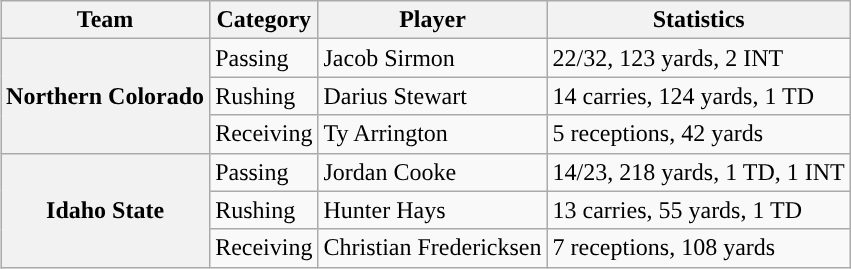<table class="wikitable" style="float: right;">
<tr>
<th>Team</th>
<th>Category</th>
<th>Player</th>
<th>Statistics</th>
</tr>
<tr>
<th rowspan=3>Northern Colorado</th>
<td>Passing</td>
<td>Jacob Sirmon</td>
<td>22/32, 123 yards, 2 INT</td>
</tr>
<tr>
<td>Rushing</td>
<td>Darius Stewart</td>
<td>14 carries, 124 yards, 1 TD</td>
</tr>
<tr>
<td>Receiving</td>
<td>Ty Arrington</td>
<td>5 receptions, 42 yards</td>
</tr>
<tr>
<th rowspan=3>Idaho State</th>
<td>Passing</td>
<td>Jordan Cooke</td>
<td>14/23, 218 yards, 1 TD, 1 INT</td>
</tr>
<tr>
<td>Rushing</td>
<td>Hunter Hays</td>
<td>13 carries, 55 yards, 1 TD</td>
</tr>
<tr>
<td>Receiving</td>
<td>Christian Fredericksen</td>
<td>7 receptions, 108 yards</td>
</tr>
</table>
